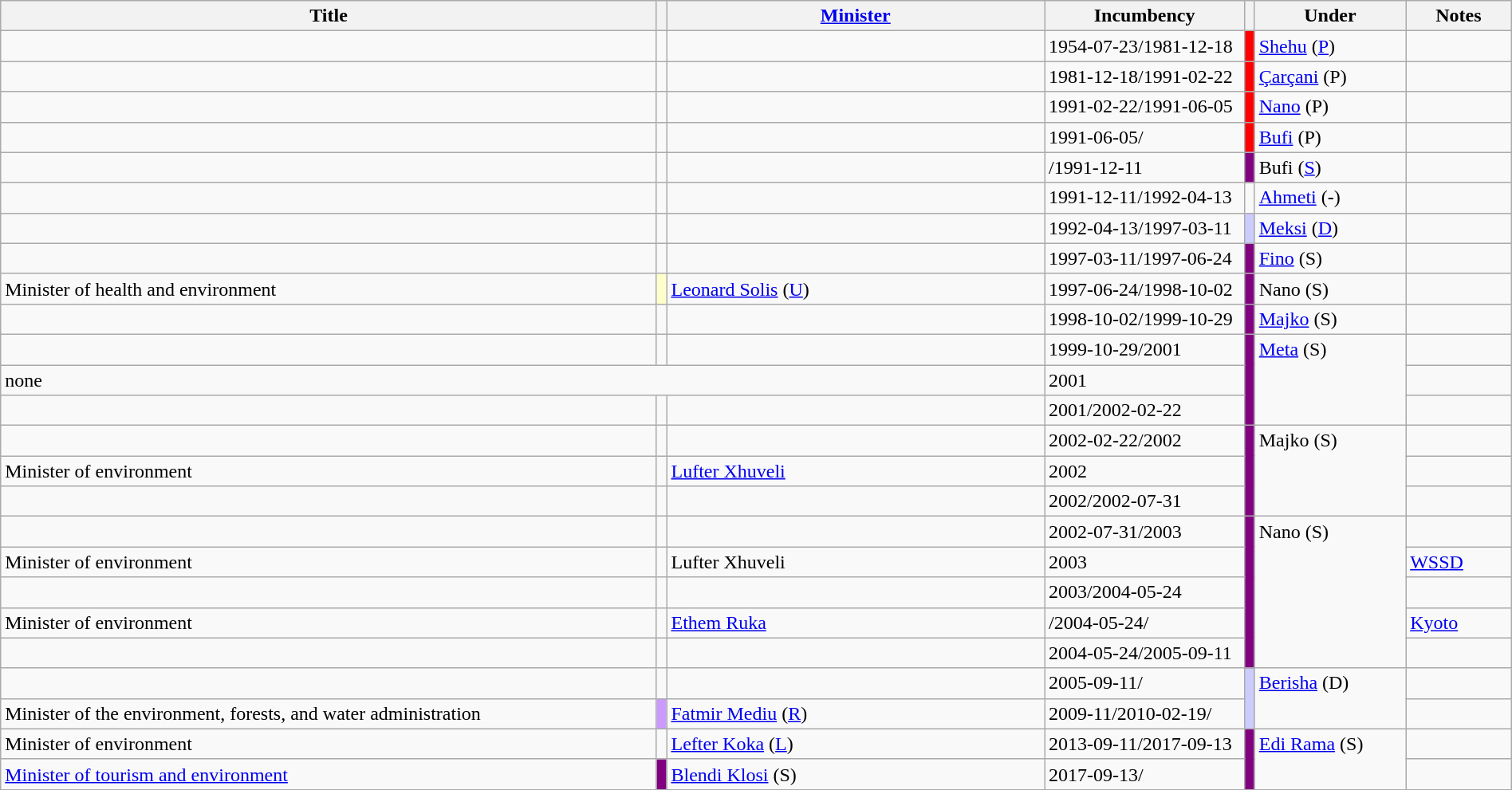<table class="wikitable" style="width:100%;">
<tr>
<th>Title</th>
<th style="width:1px;"></th>
<th style="width:25%;"><a href='#'>Minister</a></th>
<th style="width:160px;">Incumbency</th>
<th style="width:1px;"></th>
<th style="width:10%;">Under</th>
<th style="width:7%;">Notes</th>
</tr>
<tr>
<td></td>
<td></td>
<td></td>
<td>1954-07-23/1981-12-18</td>
<td style="background:#f00;"></td>
<td><a href='#'>Shehu</a> (<a href='#'>P</a>)</td>
<td></td>
</tr>
<tr>
<td></td>
<td></td>
<td></td>
<td>1981-12-18/1991-02-22</td>
<td style="background:#f00;"></td>
<td><a href='#'>Çarçani</a> (P)</td>
<td></td>
</tr>
<tr>
<td></td>
<td></td>
<td></td>
<td>1991-02-22/1991-06-05</td>
<td style="background:#f00;"></td>
<td><a href='#'>Nano</a> (P)</td>
<td></td>
</tr>
<tr>
<td></td>
<td></td>
<td></td>
<td>1991-06-05/</td>
<td style="background:#f00;"></td>
<td><a href='#'>Bufi</a> (P)</td>
<td></td>
</tr>
<tr>
<td></td>
<td></td>
<td></td>
<td>/1991-12-11</td>
<td style="background:#800080;"></td>
<td>Bufi (<a href='#'>S</a>)</td>
<td></td>
</tr>
<tr>
<td></td>
<td></td>
<td></td>
<td>1991-12-11/1992-04-13</td>
<td></td>
<td><a href='#'>Ahmeti</a> (-)</td>
<td></td>
</tr>
<tr>
<td></td>
<td></td>
<td></td>
<td>1992-04-13/1997-03-11</td>
<td style="background:#ccf;"></td>
<td><a href='#'>Meksi</a> (<a href='#'>D</a>)</td>
<td></td>
</tr>
<tr>
<td></td>
<td></td>
<td></td>
<td>1997-03-11/1997-06-24</td>
<td style="background:#800080;"></td>
<td><a href='#'>Fino</a> (S)</td>
<td></td>
</tr>
<tr>
<td>Minister of health and environment</td>
<td style="background:#ffc;"></td>
<td><a href='#'>Leonard Solis</a> (<a href='#'>U</a>)</td>
<td>1997-06-24/1998-10-02</td>
<td style="background:#800080;"></td>
<td>Nano (S)</td>
<td></td>
</tr>
<tr>
<td></td>
<td></td>
<td></td>
<td>1998-10-02/1999-10-29</td>
<td style="background:#800080;"></td>
<td><a href='#'>Majko</a> (S)</td>
<td></td>
</tr>
<tr>
<td></td>
<td></td>
<td></td>
<td>1999-10-29/2001</td>
<td rowspan="3"  style="background:#800080; vertical-align:top;"></td>
<td rowspan="3"  style="vertical-align:top;"><a href='#'>Meta</a> (S)</td>
<td></td>
</tr>
<tr>
<td colspan="3">none</td>
<td>2001</td>
<td></td>
</tr>
<tr>
<td></td>
<td></td>
<td></td>
<td>2001/2002-02-22</td>
<td></td>
</tr>
<tr>
<td></td>
<td></td>
<td></td>
<td>2002-02-22/2002</td>
<td rowspan="3" style="background:#800080;"></td>
<td rowspan="3" style="vertical-align:top;">Majko (S)</td>
<td></td>
</tr>
<tr>
<td>Minister of environment</td>
<td></td>
<td><a href='#'>Lufter Xhuveli</a></td>
<td>2002</td>
<td></td>
</tr>
<tr>
<td></td>
<td></td>
<td></td>
<td>2002/2002-07-31</td>
<td></td>
</tr>
<tr>
<td></td>
<td></td>
<td></td>
<td>2002-07-31/2003</td>
<td rowspan="5"  style="background:#800080;"></td>
<td rowspan="5"  style="vertical-align:top;">Nano (S)</td>
<td></td>
</tr>
<tr>
<td>Minister of environment</td>
<td></td>
<td>Lufter Xhuveli</td>
<td>2003</td>
<td><a href='#'>WSSD</a></td>
</tr>
<tr>
<td></td>
<td></td>
<td></td>
<td>2003/2004-05-24</td>
<td></td>
</tr>
<tr>
<td>Minister of environment</td>
<td></td>
<td><a href='#'>Ethem Ruka</a></td>
<td>/2004-05-24/</td>
<td><a href='#'>Kyoto</a></td>
</tr>
<tr>
<td></td>
<td></td>
<td></td>
<td>2004-05-24/2005-09-11</td>
<td></td>
</tr>
<tr>
<td></td>
<td></td>
<td></td>
<td>2005-09-11/</td>
<td rowspan="2" style="background:#ccf;"></td>
<td rowspan="2" style="vertical-align:top;"><a href='#'>Berisha</a> (D)</td>
<td></td>
</tr>
<tr>
<td>Minister of the environment, forests, and water administration</td>
<td style="background:#c9f;"></td>
<td><a href='#'>Fatmir Mediu</a> (<a href='#'>R</a>)</td>
<td>2009-11/2010-02-19/</td>
<td></td>
</tr>
<tr>
<td>Minister of environment</td>
<td></td>
<td><a href='#'>Lefter Koka</a> (<a href='#'>L</a>)</td>
<td>2013-09-11/2017-09-13</td>
<td rowspan="2" style="background:#800080;"></td>
<td rowspan="2" style="vertical-align:top;"><a href='#'>Edi Rama</a> (S)</td>
<td></td>
</tr>
<tr>
<td><a href='#'>Minister of tourism and environment</a></td>
<td style="background:#800080;"></td>
<td><a href='#'>Blendi Klosi</a> (S)</td>
<td>2017-09-13/</td>
<td></td>
</tr>
</table>
